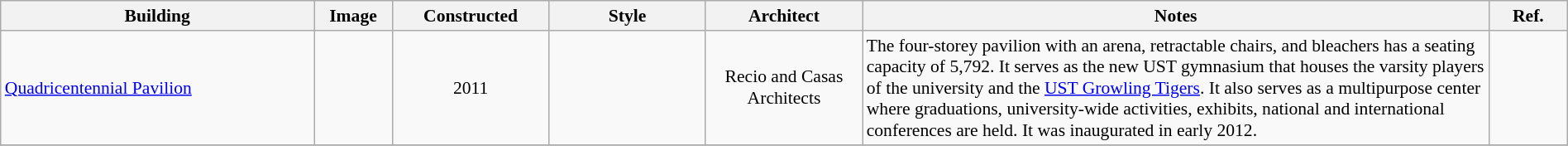<table class="wikitable sortable" width='100%' style="font-size: 90%; text-align:center;">
<tr>
<th width=20%>Building</th>
<th width=5% class="unsortable">Image</th>
<th width=10%>Constructed</th>
<th width=10%>Style</th>
<th width=10% class="unsortable">Architect</th>
<th width=auto class="unsortable">Notes</th>
<th width=5% class="unsortable">Ref.</th>
</tr>
<tr>
<td align=left><a href='#'>Quadricentennial Pavilion</a></td>
<td></td>
<td>2011</td>
<td></td>
<td>Recio and Casas Architects</td>
<td align=left>The four-storey pavilion with an arena, retractable chairs, and bleachers has a seating capacity of  5,792. It serves as the new UST gymnasium that houses the varsity players of the university and the <a href='#'>UST Growling Tigers</a>. It also serves as a multipurpose center where graduations, university-wide activities, exhibits, national and international conferences are held. It was inaugurated in early 2012.</td>
<td></td>
</tr>
<tr>
</tr>
</table>
